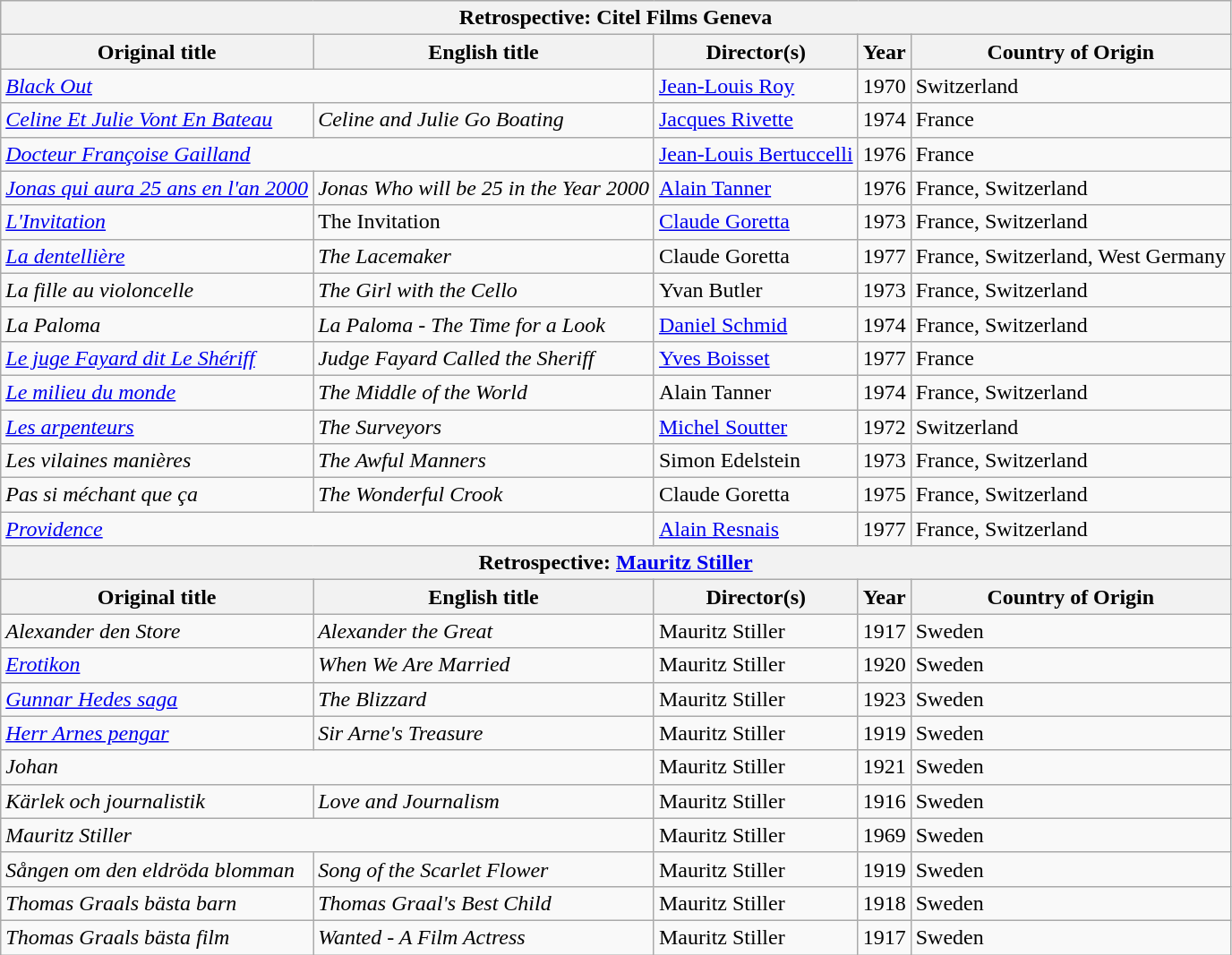<table class="wikitable">
<tr>
<th colspan="5">Retrospective: Citel Films Geneva</th>
</tr>
<tr>
<th>Original title</th>
<th>English title</th>
<th>Director(s)</th>
<th>Year</th>
<th>Country of Origin</th>
</tr>
<tr>
<td colspan="2"><em><a href='#'>Black Out</a></em></td>
<td><a href='#'>Jean-Louis Roy</a></td>
<td>1970</td>
<td>Switzerland</td>
</tr>
<tr>
<td><em><a href='#'>Celine Et Julie Vont En Bateau</a></em></td>
<td><em>Celine and Julie Go Boating</em></td>
<td><a href='#'>Jacques Rivette</a></td>
<td>1974</td>
<td>France</td>
</tr>
<tr>
<td colspan="2"><em><a href='#'>Docteur Françoise Gailland</a></em></td>
<td><a href='#'>Jean-Louis Bertuccelli</a></td>
<td>1976</td>
<td>France</td>
</tr>
<tr>
<td><em><a href='#'>Jonas qui aura 25 ans en l'an 2000</a></em></td>
<td><em>Jonas Who will be 25 in the Year 2000</em></td>
<td><a href='#'>Alain Tanner</a></td>
<td>1976</td>
<td>France, Switzerland</td>
</tr>
<tr>
<td><em><a href='#'>L'Invitation</a></em></td>
<td>The Invitation</td>
<td><a href='#'>Claude Goretta</a></td>
<td>1973</td>
<td>France, Switzerland</td>
</tr>
<tr>
<td><em><a href='#'>La dentellière</a></em></td>
<td><em>The Lacemaker</em></td>
<td>Claude Goretta</td>
<td>1977</td>
<td>France, Switzerland, West Germany</td>
</tr>
<tr>
<td><em>La fille au violoncelle</em></td>
<td><em>The Girl with the Cello</em></td>
<td>Yvan Butler</td>
<td>1973</td>
<td>France, Switzerland</td>
</tr>
<tr>
<td><em>La Paloma</em></td>
<td><em>La Paloma - The Time for a Look</em></td>
<td><a href='#'>Daniel Schmid</a></td>
<td>1974</td>
<td>France, Switzerland</td>
</tr>
<tr>
<td><em><a href='#'>Le juge Fayard dit Le Shériff</a></em></td>
<td><em>Judge Fayard Called the Sheriff</em></td>
<td><a href='#'>Yves Boisset</a></td>
<td>1977</td>
<td>France</td>
</tr>
<tr>
<td><em><a href='#'>Le milieu du monde</a></em></td>
<td><em>The Middle of the World</em></td>
<td>Alain Tanner</td>
<td>1974</td>
<td>France, Switzerland</td>
</tr>
<tr>
<td><em><a href='#'>Les arpenteurs</a></em></td>
<td><em>The Surveyors</em></td>
<td><a href='#'>Michel Soutter</a></td>
<td>1972</td>
<td>Switzerland</td>
</tr>
<tr>
<td><em>Les vilaines manières</em></td>
<td><em>The Awful Manners</em></td>
<td>Simon Edelstein</td>
<td>1973</td>
<td>France, Switzerland</td>
</tr>
<tr>
<td><em>Pas si méchant que ça</em></td>
<td><em>The Wonderful Crook</em></td>
<td>Claude Goretta</td>
<td>1975</td>
<td>France, Switzerland</td>
</tr>
<tr>
<td colspan="2"><em><a href='#'>Providence</a></em></td>
<td><a href='#'>Alain Resnais</a></td>
<td>1977</td>
<td>France, Switzerland</td>
</tr>
<tr>
<th colspan="5">Retrospective: <a href='#'>Mauritz Stiller</a></th>
</tr>
<tr>
<th>Original title</th>
<th>English title</th>
<th>Director(s)</th>
<th>Year</th>
<th>Country of Origin</th>
</tr>
<tr>
<td><em>Alexander den Store</em></td>
<td><em>Alexander the Great</em></td>
<td>Mauritz Stiller</td>
<td>1917</td>
<td>Sweden</td>
</tr>
<tr>
<td><em><a href='#'>Erotikon</a></em></td>
<td><em>When We Are Married</em></td>
<td>Mauritz Stiller</td>
<td>1920</td>
<td>Sweden</td>
</tr>
<tr>
<td><em><a href='#'>Gunnar Hedes saga</a></em></td>
<td><em>The Blizzard</em></td>
<td>Mauritz Stiller</td>
<td>1923</td>
<td>Sweden</td>
</tr>
<tr>
<td><em><a href='#'>Herr Arnes pengar</a></em></td>
<td><em>Sir Arne's Treasure</em></td>
<td>Mauritz Stiller</td>
<td>1919</td>
<td>Sweden</td>
</tr>
<tr>
<td colspan="2"><em>Johan</em></td>
<td>Mauritz Stiller</td>
<td>1921</td>
<td>Sweden</td>
</tr>
<tr>
<td><em>Kärlek och journalistik</em></td>
<td><em>Love and Journalism</em></td>
<td>Mauritz Stiller</td>
<td>1916</td>
<td>Sweden</td>
</tr>
<tr>
<td colspan="2"><em>Mauritz Stiller</em></td>
<td>Mauritz Stiller</td>
<td>1969</td>
<td>Sweden</td>
</tr>
<tr>
<td><em>Sången om den eldröda blomman</em></td>
<td><em>Song of the Scarlet Flower</em></td>
<td>Mauritz Stiller</td>
<td>1919</td>
<td>Sweden</td>
</tr>
<tr>
<td><em>Thomas Graals bästa barn</em></td>
<td><em>Thomas Graal's Best Child</em></td>
<td>Mauritz Stiller</td>
<td>1918</td>
<td>Sweden</td>
</tr>
<tr>
<td><em>Thomas Graals bästa film</em></td>
<td><em>Wanted - A Film Actress</em></td>
<td>Mauritz Stiller</td>
<td>1917</td>
<td>Sweden</td>
</tr>
</table>
